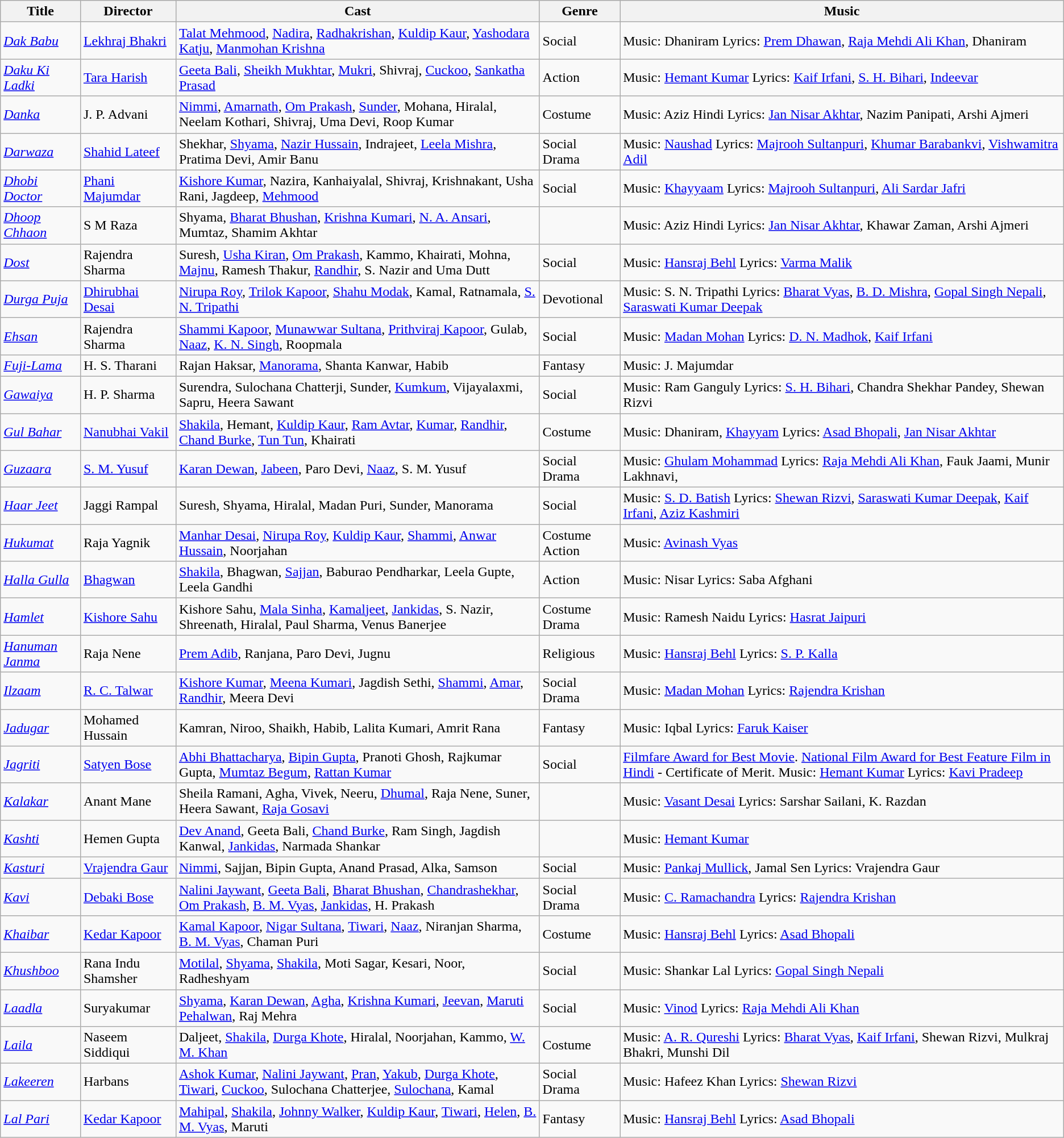<table class="wikitable">
<tr>
<th>Title</th>
<th>Director</th>
<th>Cast</th>
<th>Genre</th>
<th>Music</th>
</tr>
<tr>
<td><em><a href='#'>Dak Babu</a></em></td>
<td><a href='#'>Lekhraj Bhakri</a></td>
<td><a href='#'>Talat Mehmood</a>, <a href='#'>Nadira</a>, <a href='#'>Radhakrishan</a>, <a href='#'>Kuldip Kaur</a>, <a href='#'>Yashodara Katju</a>, <a href='#'>Manmohan Krishna</a></td>
<td>Social</td>
<td>Music: Dhaniram Lyrics: <a href='#'>Prem Dhawan</a>, <a href='#'>Raja Mehdi Ali Khan</a>, Dhaniram</td>
</tr>
<tr>
<td><em><a href='#'>Daku Ki Ladki</a></em></td>
<td><a href='#'>Tara Harish</a></td>
<td><a href='#'>Geeta Bali</a>, <a href='#'>Sheikh Mukhtar</a>, <a href='#'>Mukri</a>, Shivraj, <a href='#'>Cuckoo</a>, <a href='#'>Sankatha Prasad</a></td>
<td>Action</td>
<td>Music: <a href='#'>Hemant Kumar</a> Lyrics: <a href='#'>Kaif Irfani</a>, <a href='#'>S. H. Bihari</a>, <a href='#'>Indeevar</a></td>
</tr>
<tr>
<td><em><a href='#'>Danka</a></em></td>
<td>J. P. Advani</td>
<td><a href='#'>Nimmi</a>, <a href='#'>Amarnath</a>, <a href='#'>Om Prakash</a>, <a href='#'>Sunder</a>, Mohana, Hiralal, Neelam Kothari, Shivraj, Uma Devi, Roop Kumar</td>
<td>Costume</td>
<td>Music: Aziz Hindi Lyrics: <a href='#'>Jan Nisar Akhtar</a>, Nazim Panipati, Arshi Ajmeri</td>
</tr>
<tr>
<td><em><a href='#'>Darwaza</a></em></td>
<td><a href='#'>Shahid Lateef</a></td>
<td>Shekhar, <a href='#'>Shyama</a>, <a href='#'>Nazir Hussain</a>, Indrajeet, <a href='#'>Leela Mishra</a>, Pratima Devi, Amir Banu</td>
<td>Social Drama</td>
<td>Music: <a href='#'>Naushad</a> Lyrics: <a href='#'>Majrooh Sultanpuri</a>, <a href='#'>Khumar Barabankvi</a>, <a href='#'>Vishwamitra Adil</a></td>
</tr>
<tr>
<td><em><a href='#'>Dhobi Doctor</a></em></td>
<td><a href='#'>Phani Majumdar</a></td>
<td><a href='#'>Kishore Kumar</a>, Nazira, Kanhaiyalal, Shivraj, Krishnakant, Usha Rani, Jagdeep, <a href='#'>Mehmood</a></td>
<td>Social</td>
<td>Music: <a href='#'>Khayyaam</a> Lyrics: <a href='#'>Majrooh Sultanpuri</a>, <a href='#'>Ali Sardar Jafri</a></td>
</tr>
<tr>
<td><em><a href='#'>Dhoop Chhaon</a></em></td>
<td>S M Raza</td>
<td>Shyama, <a href='#'>Bharat Bhushan</a>, <a href='#'>Krishna Kumari</a>, <a href='#'>N. A. Ansari</a>, Mumtaz, Shamim Akhtar</td>
<td></td>
<td>Music: Aziz Hindi Lyrics: <a href='#'>Jan Nisar Akhtar</a>, Khawar Zaman, Arshi Ajmeri</td>
</tr>
<tr>
<td><em><a href='#'>Dost</a></em></td>
<td>Rajendra Sharma</td>
<td>Suresh, <a href='#'>Usha Kiran</a>, <a href='#'>Om Prakash</a>, Kammo, Khairati, Mohna, <a href='#'>Majnu</a>, Ramesh Thakur, <a href='#'>Randhir</a>, S. Nazir and Uma Dutt</td>
<td>Social</td>
<td>Music: <a href='#'>Hansraj Behl</a> Lyrics: <a href='#'>Varma Malik</a></td>
</tr>
<tr>
<td><em><a href='#'>Durga Puja</a></em></td>
<td><a href='#'>Dhirubhai Desai</a></td>
<td><a href='#'>Nirupa Roy</a>, <a href='#'>Trilok Kapoor</a>, <a href='#'>Shahu Modak</a>, Kamal, Ratnamala, <a href='#'>S. N. Tripathi</a></td>
<td>Devotional</td>
<td>Music: S. N. Tripathi Lyrics: <a href='#'>Bharat Vyas</a>, <a href='#'>B. D. Mishra</a>, <a href='#'>Gopal Singh Nepali</a>, <a href='#'>Saraswati Kumar Deepak</a></td>
</tr>
<tr>
<td><em><a href='#'>Ehsan</a></em></td>
<td>Rajendra Sharma</td>
<td><a href='#'>Shammi Kapoor</a>, <a href='#'>Munawwar Sultana</a>, <a href='#'>Prithviraj Kapoor</a>, Gulab, <a href='#'>Naaz</a>, <a href='#'>K. N. Singh</a>, Roopmala</td>
<td>Social</td>
<td>Music: <a href='#'>Madan Mohan</a> Lyrics: <a href='#'>D. N. Madhok</a>, <a href='#'>Kaif Irfani</a></td>
</tr>
<tr>
<td><em><a href='#'>Fuji-Lama</a></em></td>
<td>H. S. Tharani</td>
<td>Rajan Haksar, <a href='#'>Manorama</a>, Shanta Kanwar, Habib</td>
<td>Fantasy</td>
<td>Music: J. Majumdar</td>
</tr>
<tr>
<td><em><a href='#'>Gawaiya</a></em></td>
<td>H. P. Sharma</td>
<td>Surendra, Sulochana Chatterji, Sunder, <a href='#'>Kumkum</a>, Vijayalaxmi, Sapru, Heera Sawant</td>
<td>Social</td>
<td>Music: Ram Ganguly Lyrics: <a href='#'>S. H. Bihari</a>, Chandra Shekhar Pandey, Shewan Rizvi</td>
</tr>
<tr>
<td><em><a href='#'>Gul Bahar</a></em></td>
<td><a href='#'>Nanubhai Vakil</a></td>
<td><a href='#'>Shakila</a>, Hemant, <a href='#'>Kuldip Kaur</a>, <a href='#'>Ram Avtar</a>, <a href='#'>Kumar</a>, <a href='#'>Randhir</a>, <a href='#'>Chand Burke</a>, <a href='#'>Tun Tun</a>, Khairati</td>
<td>Costume</td>
<td>Music: Dhaniram, <a href='#'>Khayyam</a> Lyrics: <a href='#'>Asad Bhopali</a>, <a href='#'>Jan Nisar Akhtar</a></td>
</tr>
<tr>
<td><em><a href='#'>Guzaara</a></em></td>
<td><a href='#'>S. M. Yusuf</a></td>
<td><a href='#'>Karan Dewan</a>, <a href='#'>Jabeen</a>, Paro Devi, <a href='#'>Naaz</a>, S. M. Yusuf</td>
<td>Social Drama</td>
<td>Music: <a href='#'>Ghulam Mohammad</a> Lyrics: <a href='#'>Raja Mehdi Ali Khan</a>, Fauk Jaami, Munir Lakhnavi,</td>
</tr>
<tr>
<td><em><a href='#'>Haar Jeet</a></em></td>
<td>Jaggi Rampal</td>
<td>Suresh, Shyama, Hiralal, Madan Puri, Sunder, Manorama</td>
<td>Social</td>
<td>Music: <a href='#'>S. D. Batish</a> Lyrics: <a href='#'>Shewan Rizvi</a>, <a href='#'>Saraswati Kumar Deepak</a>, <a href='#'>Kaif Irfani</a>, <a href='#'>Aziz Kashmiri</a></td>
</tr>
<tr>
<td><em><a href='#'>Hukumat</a></em></td>
<td>Raja Yagnik</td>
<td><a href='#'>Manhar Desai</a>, <a href='#'>Nirupa Roy</a>, <a href='#'>Kuldip Kaur</a>, <a href='#'>Shammi</a>, <a href='#'>Anwar Hussain</a>, Noorjahan</td>
<td>Costume Action</td>
<td>Music: <a href='#'>Avinash Vyas</a></td>
</tr>
<tr>
<td><em><a href='#'>Halla Gulla</a></em></td>
<td><a href='#'>Bhagwan</a></td>
<td><a href='#'>Shakila</a>, Bhagwan, <a href='#'>Sajjan</a>, Baburao Pendharkar, Leela Gupte, Leela Gandhi</td>
<td>Action</td>
<td>Music: Nisar Lyrics: Saba Afghani</td>
</tr>
<tr>
<td><em><a href='#'>Hamlet</a></em></td>
<td><a href='#'>Kishore Sahu</a></td>
<td>Kishore Sahu, <a href='#'>Mala Sinha</a>, <a href='#'>Kamaljeet</a>, <a href='#'>Jankidas</a>, S. Nazir,  Shreenath, Hiralal, Paul Sharma, Venus Banerjee</td>
<td>Costume Drama</td>
<td>Music: Ramesh Naidu Lyrics: <a href='#'>Hasrat Jaipuri</a></td>
</tr>
<tr>
<td><em><a href='#'>Hanuman Janma</a></em></td>
<td>Raja Nene</td>
<td><a href='#'>Prem Adib</a>, Ranjana, Paro Devi, Jugnu</td>
<td>Religious</td>
<td>Music: <a href='#'>Hansraj Behl</a> Lyrics: <a href='#'>S. P. Kalla</a></td>
</tr>
<tr>
<td><em><a href='#'>Ilzaam</a></em></td>
<td><a href='#'>R. C. Talwar</a></td>
<td><a href='#'>Kishore Kumar</a>, <a href='#'>Meena Kumari</a>, Jagdish Sethi, <a href='#'>Shammi</a>, <a href='#'>Amar</a>, <a href='#'>Randhir</a>, Meera Devi</td>
<td>Social Drama</td>
<td>Music: <a href='#'>Madan Mohan</a> Lyrics: <a href='#'>Rajendra Krishan</a></td>
</tr>
<tr>
<td><em><a href='#'>Jadugar</a></em></td>
<td>Mohamed Hussain</td>
<td>Kamran, Niroo, Shaikh, Habib, Lalita Kumari, Amrit Rana</td>
<td>Fantasy</td>
<td>Music: Iqbal Lyrics: <a href='#'>Faruk Kaiser</a></td>
</tr>
<tr>
<td><em><a href='#'>Jagriti</a></em></td>
<td><a href='#'>Satyen Bose</a></td>
<td><a href='#'>Abhi Bhattacharya</a>, <a href='#'>Bipin Gupta</a>, Pranoti Ghosh, Rajkumar Gupta, <a href='#'>Mumtaz Begum</a>, <a href='#'>Rattan Kumar</a></td>
<td>Social</td>
<td><a href='#'>Filmfare Award for Best Movie</a>. <a href='#'>National Film Award for Best Feature Film in Hindi</a> - Certificate of Merit. Music: <a href='#'>Hemant Kumar</a> Lyrics: <a href='#'>Kavi Pradeep</a></td>
</tr>
<tr>
<td><em><a href='#'>Kalakar</a></em></td>
<td>Anant Mane</td>
<td>Sheila Ramani, Agha, Vivek, Neeru, <a href='#'>Dhumal</a>, Raja Nene, Suner, Heera Sawant, <a href='#'>Raja Gosavi</a></td>
<td></td>
<td>Music: <a href='#'>Vasant Desai</a> Lyrics: Sarshar Sailani, K. Razdan</td>
</tr>
<tr>
<td><em><a href='#'>Kashti</a></em></td>
<td>Hemen Gupta</td>
<td><a href='#'>Dev Anand</a>, Geeta Bali, <a href='#'>Chand Burke</a>, Ram Singh, Jagdish Kanwal, <a href='#'>Jankidas</a>, Narmada Shankar</td>
<td></td>
<td>Music: <a href='#'>Hemant Kumar</a></td>
</tr>
<tr>
<td><em><a href='#'>Kasturi</a></em></td>
<td><a href='#'>Vrajendra Gaur</a></td>
<td><a href='#'>Nimmi</a>, Sajjan, Bipin Gupta, Anand Prasad, Alka, Samson</td>
<td>Social</td>
<td>Music: <a href='#'>Pankaj Mullick</a>, Jamal Sen Lyrics: Vrajendra Gaur</td>
</tr>
<tr>
<td><em><a href='#'>Kavi</a></em></td>
<td><a href='#'>Debaki Bose</a></td>
<td><a href='#'>Nalini Jaywant</a>, <a href='#'>Geeta Bali</a>, <a href='#'>Bharat Bhushan</a>, <a href='#'>Chandrashekhar</a>, <a href='#'>Om Prakash</a>, <a href='#'>B. M. Vyas</a>, <a href='#'>Jankidas</a>, H. Prakash</td>
<td>Social Drama</td>
<td>Music: <a href='#'>C. Ramachandra</a> Lyrics: <a href='#'>Rajendra Krishan</a></td>
</tr>
<tr>
<td><em><a href='#'>Khaibar</a></em></td>
<td><a href='#'>Kedar Kapoor</a></td>
<td><a href='#'>Kamal Kapoor</a>, <a href='#'>Nigar Sultana</a>, <a href='#'>Tiwari</a>, <a href='#'>Naaz</a>, Niranjan Sharma, <a href='#'>B. M. Vyas</a>, Chaman Puri</td>
<td>Costume</td>
<td>Music: <a href='#'>Hansraj Behl</a> Lyrics: <a href='#'>Asad Bhopali</a></td>
</tr>
<tr>
<td><em><a href='#'>Khushboo</a></em></td>
<td>Rana Indu Shamsher</td>
<td><a href='#'>Motilal</a>, <a href='#'>Shyama</a>, <a href='#'>Shakila</a>, Moti Sagar, Kesari, Noor, Radheshyam</td>
<td>Social</td>
<td>Music: Shankar Lal Lyrics: <a href='#'>Gopal Singh Nepali</a></td>
</tr>
<tr>
<td><em><a href='#'>Laadla</a></em></td>
<td>Suryakumar</td>
<td><a href='#'>Shyama</a>, <a href='#'>Karan Dewan</a>, <a href='#'>Agha</a>, <a href='#'>Krishna Kumari</a>, <a href='#'>Jeevan</a>, <a href='#'>Maruti Pehalwan</a>, Raj Mehra</td>
<td>Social</td>
<td>Music: <a href='#'>Vinod</a> Lyrics: <a href='#'>Raja Mehdi Ali Khan</a></td>
</tr>
<tr>
<td><em><a href='#'>Laila</a></em></td>
<td>Naseem Siddiqui</td>
<td>Daljeet, <a href='#'>Shakila</a>, <a href='#'>Durga Khote</a>, Hiralal, Noorjahan, Kammo, <a href='#'>W. M. Khan</a></td>
<td>Costume</td>
<td>Music: <a href='#'>A. R. Qureshi</a> Lyrics: <a href='#'>Bharat Vyas</a>, <a href='#'>Kaif Irfani</a>, Shewan Rizvi, Mulkraj Bhakri, Munshi Dil</td>
</tr>
<tr>
<td><em><a href='#'>Lakeeren</a></em></td>
<td>Harbans</td>
<td><a href='#'>Ashok Kumar</a>, <a href='#'>Nalini Jaywant</a>, <a href='#'>Pran</a>, <a href='#'>Yakub</a>, <a href='#'>Durga Khote</a>, <a href='#'>Tiwari</a>, <a href='#'>Cuckoo</a>, Sulochana Chatterjee, <a href='#'>Sulochana</a>, Kamal</td>
<td>Social Drama</td>
<td>Music: Hafeez Khan Lyrics: <a href='#'>Shewan Rizvi</a></td>
</tr>
<tr>
<td><em><a href='#'>Lal Pari</a></em></td>
<td><a href='#'>Kedar Kapoor</a></td>
<td><a href='#'>Mahipal</a>, <a href='#'>Shakila</a>, <a href='#'>Johnny Walker</a>, <a href='#'>Kuldip Kaur</a>, <a href='#'>Tiwari</a>, <a href='#'>Helen</a>, <a href='#'>B. M. Vyas</a>, Maruti</td>
<td>Fantasy</td>
<td>Music: <a href='#'>Hansraj Behl</a> Lyrics: <a href='#'>Asad Bhopali</a></td>
</tr>
</table>
